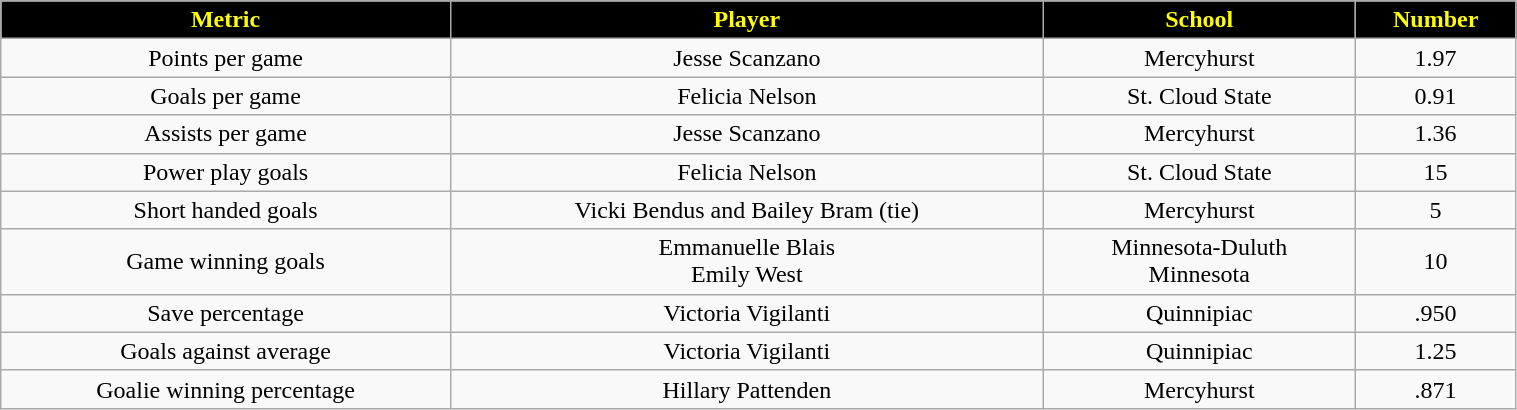<table class="wikitable" style="width:80%;">
<tr style="text-align:center; background:black; color:yellow;">
<td><strong>Metric</strong></td>
<td><strong>Player</strong></td>
<td><strong>School</strong></td>
<td><strong>Number</strong></td>
</tr>
<tr style="text-align:center;" bgcolor="">
<td>Points per game</td>
<td>Jesse Scanzano</td>
<td>Mercyhurst</td>
<td>1.97</td>
</tr>
<tr style="text-align:center;" bgcolor="">
<td>Goals per game</td>
<td>Felicia Nelson</td>
<td>St. Cloud State</td>
<td>0.91</td>
</tr>
<tr style="text-align:center;" bgcolor="">
<td>Assists per game</td>
<td>Jesse Scanzano</td>
<td>Mercyhurst</td>
<td>1.36</td>
</tr>
<tr style="text-align:center;" bgcolor="">
<td>Power play goals</td>
<td>Felicia Nelson</td>
<td>St. Cloud State</td>
<td>15</td>
</tr>
<tr style="text-align:center;" bgcolor="">
<td>Short handed goals</td>
<td>Vicki Bendus and Bailey Bram (tie)</td>
<td>Mercyhurst</td>
<td>5</td>
</tr>
<tr style="text-align:center;" bgcolor="">
<td>Game winning goals</td>
<td>Emmanuelle Blais <br>Emily West</td>
<td>Minnesota-Duluth<br>Minnesota</td>
<td>10</td>
</tr>
<tr style="text-align:center;" bgcolor="">
<td>Save percentage</td>
<td>Victoria Vigilanti</td>
<td>Quinnipiac</td>
<td>.950</td>
</tr>
<tr style="text-align:center;" bgcolor="">
<td>Goals against average</td>
<td>Victoria Vigilanti</td>
<td>Quinnipiac</td>
<td>1.25</td>
</tr>
<tr style="text-align:center;" bgcolor="">
<td>Goalie winning percentage</td>
<td>Hillary Pattenden</td>
<td>Mercyhurst</td>
<td>.871</td>
</tr>
</table>
